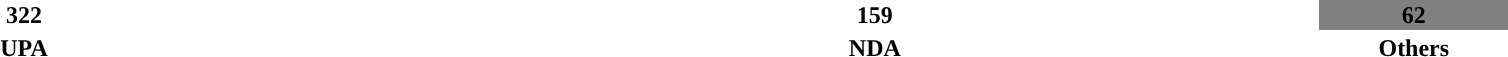<table style="width:100%; text-align:center;">
<tr>
<td style="background:"><strong>322</strong></td>
<td style="background:"><strong>159</strong></td>
<td style="background:gray; width:10%;"><strong>62</strong></td>
</tr>
<tr>
<td><span><strong>UPA</strong></span></td>
<td><span><strong>NDA</strong></span></td>
<td><span><strong>Others</strong></span></td>
</tr>
</table>
